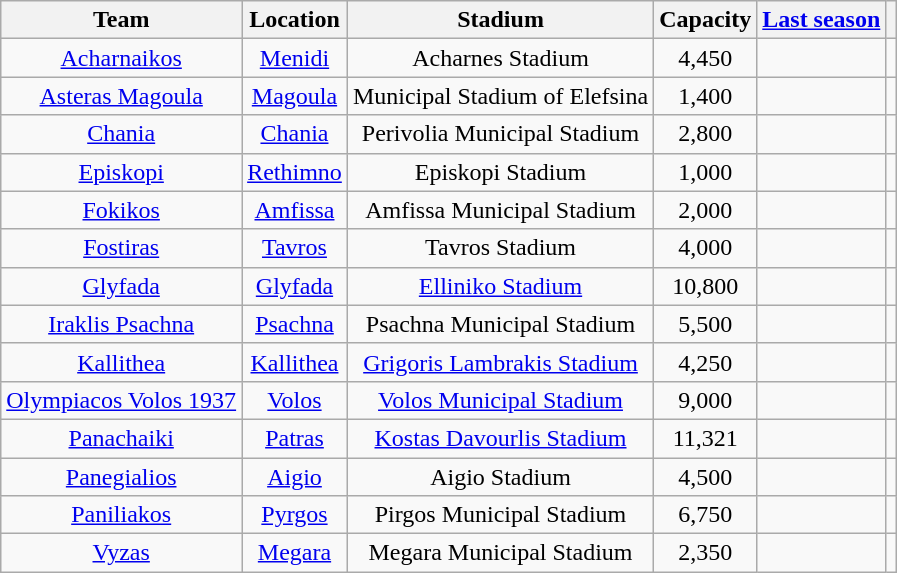<table class="wikitable sortable" style="text-align:center">
<tr>
<th>Team</th>
<th>Location</th>
<th>Stadium</th>
<th>Capacity</th>
<th><a href='#'>Last season</a></th>
<th class="unsortable"></th>
</tr>
<tr>
<td><a href='#'>Acharnaikos</a></td>
<td><a href='#'>Menidi</a></td>
<td>Acharnes Stadium</td>
<td>4,450</td>
<td></td>
<td></td>
</tr>
<tr>
<td><a href='#'>Asteras Magoula</a></td>
<td><a href='#'>Magoula</a></td>
<td>Municipal Stadium of Elefsina</td>
<td>1,400</td>
<td></td>
<td></td>
</tr>
<tr>
<td><a href='#'>Chania</a></td>
<td><a href='#'>Chania</a></td>
<td>Perivolia Municipal Stadium</td>
<td>2,800</td>
<td></td>
<td></td>
</tr>
<tr>
<td><a href='#'>Episkopi</a></td>
<td><a href='#'>Rethimno</a></td>
<td>Episkopi Stadium</td>
<td>1,000</td>
<td></td>
<td></td>
</tr>
<tr>
<td><a href='#'>Fokikos</a></td>
<td><a href='#'>Amfissa</a></td>
<td>Amfissa Municipal Stadium</td>
<td>2,000</td>
<td></td>
<td></td>
</tr>
<tr>
<td><a href='#'>Fostiras</a></td>
<td><a href='#'>Tavros</a></td>
<td>Tavros Stadium</td>
<td>4,000</td>
<td></td>
<td></td>
</tr>
<tr>
<td><a href='#'>Glyfada</a></td>
<td><a href='#'>Glyfada</a></td>
<td><a href='#'>Elliniko Stadium</a></td>
<td>10,800</td>
<td></td>
<td></td>
</tr>
<tr>
<td><a href='#'>Iraklis Psachna</a></td>
<td><a href='#'>Psachna</a></td>
<td>Psachna Municipal Stadium</td>
<td>5,500</td>
<td></td>
<td></td>
</tr>
<tr>
<td><a href='#'>Kallithea</a></td>
<td><a href='#'>Kallithea</a></td>
<td><a href='#'>Grigoris Lambrakis Stadium</a></td>
<td>4,250</td>
<td></td>
<td></td>
</tr>
<tr>
<td><a href='#'>Olympiacos Volos 1937</a></td>
<td><a href='#'>Volos</a></td>
<td><a href='#'>Volos Municipal Stadium</a></td>
<td>9,000</td>
<td></td>
<td></td>
</tr>
<tr>
<td><a href='#'>Panachaiki</a></td>
<td><a href='#'>Patras</a></td>
<td><a href='#'>Kostas Davourlis Stadium</a></td>
<td>11,321</td>
<td></td>
<td></td>
</tr>
<tr>
<td><a href='#'>Panegialios</a></td>
<td><a href='#'>Aigio</a></td>
<td>Aigio Stadium</td>
<td>4,500</td>
<td></td>
<td></td>
</tr>
<tr>
<td><a href='#'>Paniliakos</a></td>
<td><a href='#'>Pyrgos</a></td>
<td>Pirgos Municipal Stadium</td>
<td>6,750</td>
<td></td>
<td></td>
</tr>
<tr>
<td><a href='#'>Vyzas</a></td>
<td><a href='#'>Megara</a></td>
<td>Megara Municipal Stadium</td>
<td>2,350</td>
<td></td>
<td></td>
</tr>
</table>
